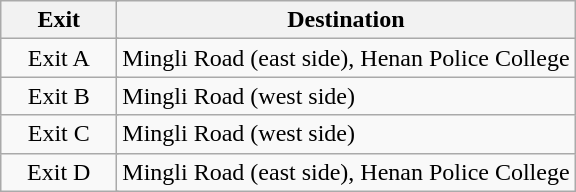<table class=wikitable>
<tr>
<th style="width:70px" colspan=2>Exit</th>
<th>Destination</th>
</tr>
<tr>
<td align=center colspan=2>Exit A</td>
<td>Mingli Road (east side), Henan Police College</td>
</tr>
<tr>
<td align=center colspan=2>Exit B</td>
<td>Mingli Road (west side)</td>
</tr>
<tr>
<td align=center colspan=2>Exit C</td>
<td>Mingli Road (west side)</td>
</tr>
<tr>
<td align=center colspan=2>Exit D</td>
<td>Mingli Road (east side), Henan Police College</td>
</tr>
</table>
